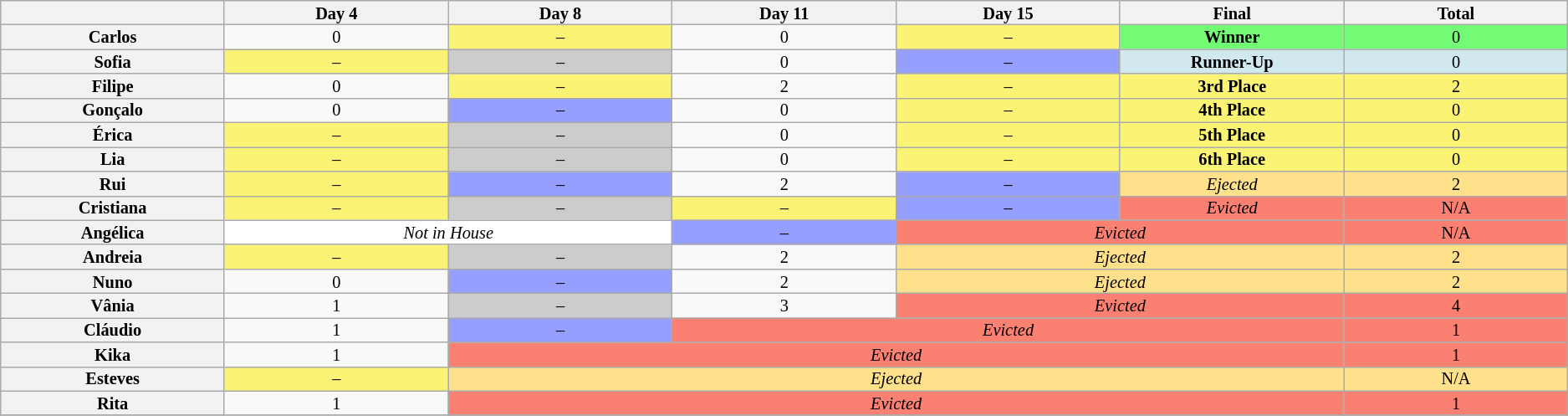<table class="wikitable" style="text-align:center; font-size:85%; line-height:13px;">
<tr>
<th style="width: 5%;"></th>
<th style="width: 5%;">Day 4</th>
<th style="width: 5%;">Day 8</th>
<th style="width: 5%;">Day 11</th>
<th style="width: 5%;">Day 15</th>
<th style="width: 5%;">Final</th>
<th style="width: 5%;">Total</th>
</tr>
<tr>
<th>Carlos</th>
<td>0</td>
<td bgcolor="FBF373">–</td>
<td>0</td>
<td bgcolor="FBF373">–</td>
<td bgcolor="73FB76"><strong>Winner</strong></td>
<td bgcolor="73FB76">0</td>
</tr>
<tr>
<th>Sofia</th>
<td bgcolor="FBF373">–</td>
<td bgcolor="CCCCCC">–</td>
<td>0</td>
<td bgcolor="959ffd">–</td>
<td bgcolor="D1E8EF"><strong>Runner-Up</strong></td>
<td bgcolor="D1E8EF">0</td>
</tr>
<tr>
<th>Filipe</th>
<td>0</td>
<td bgcolor="FBF373">–</td>
<td>2</td>
<td bgcolor="FBF373">–</td>
<td bgcolor="FBF373"><strong>3rd Place</strong></td>
<td bgcolor="FBF373">2</td>
</tr>
<tr>
<th>Gonçalo</th>
<td>0</td>
<td bgcolor="959ffd">–</td>
<td>0</td>
<td bgcolor="FBF373">–</td>
<td bgcolor="FBF373"><strong>4th Place</strong></td>
<td bgcolor="FBF373">0</td>
</tr>
<tr>
<th>Érica</th>
<td bgcolor="FBF373">–</td>
<td bgcolor="CCCCCC">–</td>
<td>0</td>
<td bgcolor="FBF373">–</td>
<td bgcolor="FBF373"><strong>5th Place</strong></td>
<td bgcolor="FBF373">0</td>
</tr>
<tr>
<th>Lia</th>
<td bgcolor="FBF373">–</td>
<td bgcolor="CCCCCC">–</td>
<td>0</td>
<td bgcolor="FBF373">–</td>
<td bgcolor="FBF373"><strong>6th Place</strong></td>
<td bgcolor="FBF373">0</td>
</tr>
<tr>
<th>Rui</th>
<td bgcolor="FBF373">–</td>
<td bgcolor="959ffd">–</td>
<td>2</td>
<td bgcolor="959ffd">–</td>
<td bgcolor="ffe08b"><em>Ejected</em></td>
<td bgcolor="ffe08b">2</td>
</tr>
<tr>
<th>Cristiana</th>
<td bgcolor="FBF373">–</td>
<td bgcolor="CCCCCC">–</td>
<td bgcolor="FBF373">–</td>
<td bgcolor="959ffd">–</td>
<td bgcolor="salmon"><em>Evicted</em></td>
<td bgcolor="salmon">N/A</td>
</tr>
<tr>
<th>Angélica</th>
<td colspan="2" bgcolor="white"><em>Not in House</em></td>
<td bgcolor="959ffd">–</td>
<td colspan="2" bgcolor="salmon"><em>Evicted</em></td>
<td bgcolor="salmon">N/A</td>
</tr>
<tr>
<th>Andreia</th>
<td bgcolor="FBF373">–</td>
<td bgcolor="CCCCCC">–</td>
<td>2</td>
<td colspan="2" bgcolor="ffe08b"><em>Ejected</em></td>
<td bgcolor="ffe08b">2</td>
</tr>
<tr>
<th>Nuno</th>
<td>0</td>
<td bgcolor="959ffd">–</td>
<td>2</td>
<td colspan="2" bgcolor="ffe08b"><em>Ejected</em></td>
<td bgcolor="ffe08b">2</td>
</tr>
<tr>
<th>Vânia</th>
<td>1</td>
<td bgcolor="CCCCCC">–</td>
<td>3</td>
<td colspan="2" bgcolor="salmon"><em>Evicted</em></td>
<td bgcolor="salmon">4</td>
</tr>
<tr>
<th>Cláudio</th>
<td>1</td>
<td bgcolor="959ffd">–</td>
<td colspan="3" bgcolor="salmon"><em>Evicted</em></td>
<td bgcolor="salmon">1</td>
</tr>
<tr>
<th>Kika</th>
<td>1</td>
<td colspan="4" bgcolor="salmon"><em>Evicted</em></td>
<td bgcolor="salmon">1</td>
</tr>
<tr>
<th>Esteves</th>
<td bgcolor="FBF373">–</td>
<td colspan="4" bgcolor="ffe08b"><em>Ejected</em></td>
<td bgcolor="ffe08b">N/A</td>
</tr>
<tr>
<th>Rita</th>
<td>1</td>
<td colspan="4" bgcolor="salmon"><em>Evicted</em></td>
<td bgcolor="salmon">1</td>
</tr>
<tr>
</tr>
</table>
